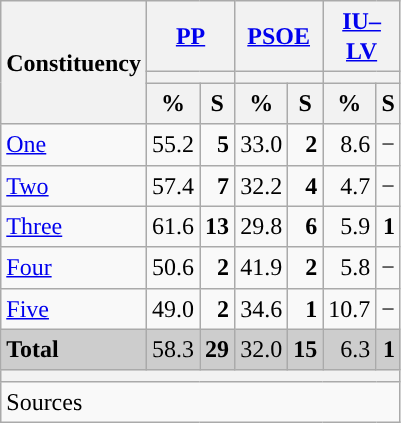<table class="wikitable sortable" style="text-align:right; line-height:20px;">
<tr>
<th rowspan="3">Constituency</th>
<th colspan="2" width="30px" class="unsortable"><a href='#'>PP</a></th>
<th colspan="2" width="30px" class="unsortable"><a href='#'>PSOE</a></th>
<th colspan="2" width="30px" class="unsortable"><a href='#'>IU–LV</a></th>
</tr>
<tr>
<th colspan="2" style="background:"></th>
<th colspan="2" style="background:"></th>
<th colspan="2" style="background:"></th>
</tr>
<tr>
<th data-sort-type="number">%</th>
<th data-sort-type="number">S</th>
<th data-sort-type="number">%</th>
<th data-sort-type="number">S</th>
<th data-sort-type="number">%</th>
<th data-sort-type="number">S</th>
</tr>
<tr>
<td align="left"><a href='#'>One</a></td>
<td style="background:">55.2</td>
<td><strong>5</strong></td>
<td>33.0</td>
<td><strong>2</strong></td>
<td>8.6</td>
<td>−</td>
</tr>
<tr>
<td align="left"><a href='#'>Two</a></td>
<td style="background:">57.4</td>
<td><strong>7</strong></td>
<td>32.2</td>
<td><strong>4</strong></td>
<td>4.7</td>
<td>−</td>
</tr>
<tr>
<td align="left"><a href='#'>Three</a></td>
<td style="background:">61.6</td>
<td><strong>13</strong></td>
<td>29.8</td>
<td><strong>6</strong></td>
<td>5.9</td>
<td><strong>1</strong></td>
</tr>
<tr>
<td align="left"><a href='#'>Four</a></td>
<td style="background:">50.6</td>
<td><strong>2</strong></td>
<td>41.9</td>
<td><strong>2</strong></td>
<td>5.8</td>
<td>−</td>
</tr>
<tr>
<td align="left"><a href='#'>Five</a></td>
<td style="background:">49.0</td>
<td><strong>2</strong></td>
<td>34.6</td>
<td><strong>1</strong></td>
<td>10.7</td>
<td>−</td>
</tr>
<tr style="background:#CDCDCD;">
<td align="left"><strong>Total</strong></td>
<td style="background:">58.3</td>
<td><strong>29</strong></td>
<td>32.0</td>
<td><strong>15</strong></td>
<td>6.3</td>
<td><strong>1</strong></td>
</tr>
<tr>
<th colspan="7" bgcolor="#E9E9E9"></th>
</tr>
<tr>
<th style="text-align:left; font-weight:normal; background:#F9F9F9" colspan="7">Sources</th>
</tr>
</table>
